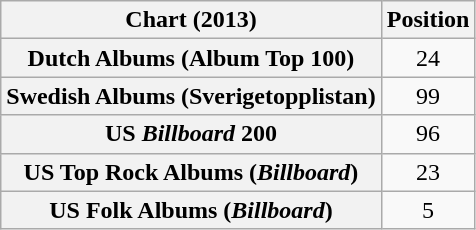<table class="wikitable sortable plainrowheaders" style="text-align:center">
<tr>
<th scope="col">Chart (2013)</th>
<th scope="col">Position</th>
</tr>
<tr>
<th scope="row">Dutch Albums (Album Top 100)</th>
<td>24</td>
</tr>
<tr>
<th scope="row">Swedish Albums (Sverigetopplistan)</th>
<td>99</td>
</tr>
<tr>
<th scope="row">US <em>Billboard</em> 200</th>
<td>96</td>
</tr>
<tr>
<th scope="row">US Top Rock Albums (<em>Billboard</em>)</th>
<td>23</td>
</tr>
<tr>
<th scope="row">US Folk Albums (<em>Billboard</em>)</th>
<td>5</td>
</tr>
</table>
